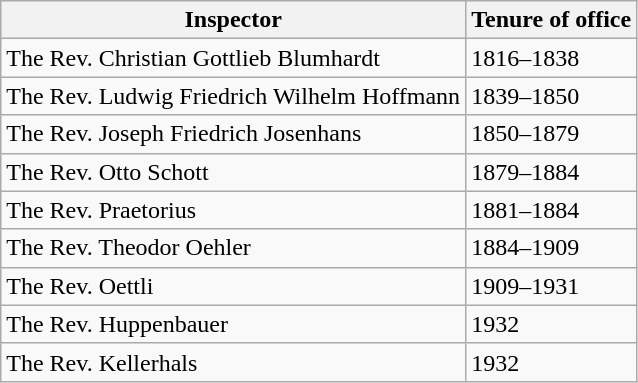<table class="wikitable collapsible sortable">
<tr>
<th>Inspector</th>
<th>Tenure of office</th>
</tr>
<tr>
<td>The Rev. Christian Gottlieb Blumhardt</td>
<td>1816–1838</td>
</tr>
<tr>
<td>The Rev. Ludwig Friedrich Wilhelm Hoffmann</td>
<td>1839–1850</td>
</tr>
<tr>
<td>The Rev. Joseph Friedrich Josenhans</td>
<td>1850–1879</td>
</tr>
<tr>
<td>The Rev. Otto Schott</td>
<td>1879–1884</td>
</tr>
<tr>
<td>The Rev. Praetorius</td>
<td>1881–1884</td>
</tr>
<tr>
<td>The Rev. Theodor Oehler</td>
<td>1884–1909</td>
</tr>
<tr>
<td>The Rev. Oettli</td>
<td>1909–1931</td>
</tr>
<tr>
<td>The Rev. Huppenbauer</td>
<td>1932</td>
</tr>
<tr>
<td>The Rev. Kellerhals</td>
<td>1932</td>
</tr>
</table>
